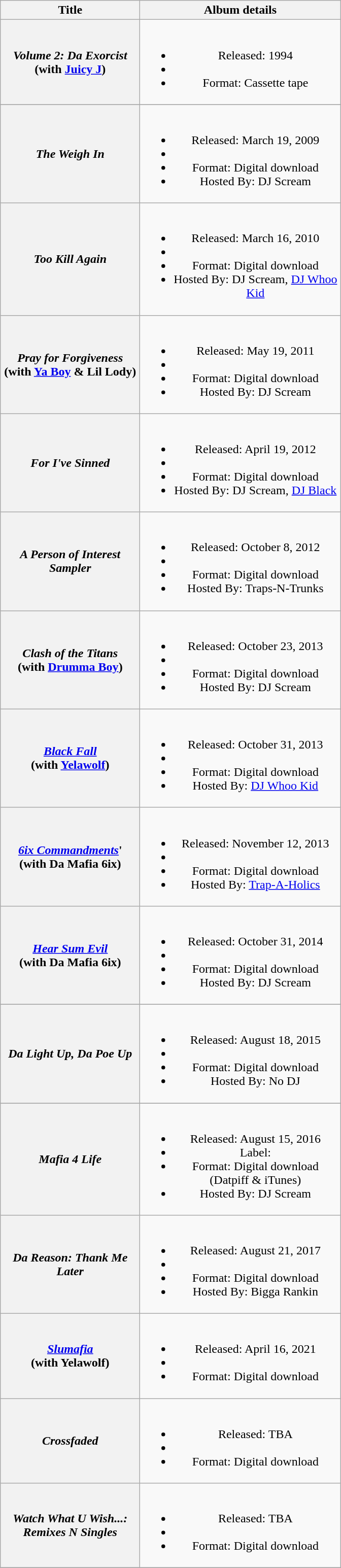<table class="wikitable plainrowheaders" style="text-align:center;">
<tr>
<th scope="col" style="width:11em;">Title</th>
<th scope="col" style="width:16em;">Album details</th>
</tr>
<tr>
<th scope="row"><em>Volume 2: Da Exorcist</em><br><span>(with <a href='#'>Juicy J</a>)</span></th>
<td><br><ul><li>Released: 1994</li><li></li><li>Format: Cassette tape</li></ul></td>
</tr>
<tr>
</tr>
<tr>
<th scope="row"><em>The Weigh In</em></th>
<td><br><ul><li>Released: March 19, 2009</li><li></li><li>Format: Digital download</li><li>Hosted By: DJ Scream</li></ul></td>
</tr>
<tr>
<th scope="row"><em>Too Kill Again</em></th>
<td><br><ul><li>Released: March 16, 2010</li><li></li><li>Format: Digital download</li><li>Hosted By: DJ Scream, <a href='#'>DJ Whoo Kid</a></li></ul></td>
</tr>
<tr>
<th scope="row"><em>Pray for Forgiveness</em><br><span>(with <a href='#'>Ya Boy</a> & Lil Lody)</span></th>
<td><br><ul><li>Released: May 19, 2011</li><li></li><li>Format: Digital download</li><li>Hosted By: DJ Scream</li></ul></td>
</tr>
<tr>
<th scope="row"><em>For I've Sinned</em></th>
<td><br><ul><li>Released: April 19, 2012</li><li></li><li>Format: Digital download</li><li>Hosted By: DJ Scream, <a href='#'>DJ Black</a></li></ul></td>
</tr>
<tr>
<th scope="row"><em>A Person of Interest Sampler</em></th>
<td><br><ul><li>Released: October 8, 2012</li><li></li><li>Format: Digital download</li><li>Hosted By: Traps-N-Trunks</li></ul></td>
</tr>
<tr>
<th scope="row"><em>Clash of the Titans</em><br><span>(with <a href='#'>Drumma Boy</a>)</span></th>
<td><br><ul><li>Released: October 23, 2013</li><li></li><li>Format: Digital download</li><li>Hosted By: DJ Scream</li></ul></td>
</tr>
<tr>
<th scope="row"><em><a href='#'>Black Fall</a></em><br><span>(with <a href='#'>Yelawolf</a>)</span></th>
<td><br><ul><li>Released: October 31, 2013</li><li></li><li>Format: Digital download</li><li>Hosted By: <a href='#'>DJ Whoo Kid</a></li></ul></td>
</tr>
<tr>
<th scope="row"><em><a href='#'>6ix Commandments</a></em>'<br><span>(with Da Mafia 6ix)</span></th>
<td><br><ul><li>Released: November 12, 2013</li><li></li><li>Format: Digital download</li><li>Hosted By: <a href='#'>Trap-A-Holics</a></li></ul></td>
</tr>
<tr>
<th scope="row"><em><a href='#'>Hear Sum Evil</a></em><br><span>(with Da Mafia 6ix)</span></th>
<td><br><ul><li>Released: October 31, 2014</li><li></li><li>Format: Digital download</li><li>Hosted By: DJ Scream</li></ul></td>
</tr>
<tr>
</tr>
<tr>
<th scope="row"><em>Da Light Up, Da Poe Up</em></th>
<td><br><ul><li>Released: August 18, 2015</li><li></li><li>Format: Digital download</li><li>Hosted By: No DJ</li></ul></td>
</tr>
<tr>
</tr>
<tr>
<th scope="row"><em>Mafia 4 Life</em></th>
<td><br><ul><li>Released: August 15, 2016</li><li>Label:</li><li>Format: Digital download (Datpiff & iTunes)</li><li>Hosted By: DJ Scream</li></ul></td>
</tr>
<tr>
<th scope="row"><em>Da Reason: Thank Me Later</em></th>
<td><br><ul><li>Released: August 21, 2017</li><li></li><li>Format: Digital download</li><li>Hosted By: Bigga Rankin</li></ul></td>
</tr>
<tr>
<th scope="row"><em><a href='#'>Slumafia</a></em><br><span>(with Yelawolf)</span></th>
<td><br><ul><li>Released: April 16, 2021</li><li></li><li>Format: Digital download</li></ul></td>
</tr>
<tr>
<th scope="row"><em>Crossfaded</em></th>
<td><br><ul><li>Released: TBA</li><li></li><li>Format: Digital download</li></ul></td>
</tr>
<tr>
<th scope="row"><em>Watch What U Wish...: Remixes N Singles</em></th>
<td><br><ul><li>Released: TBA</li><li></li><li>Format: Digital download</li></ul></td>
</tr>
<tr>
</tr>
</table>
